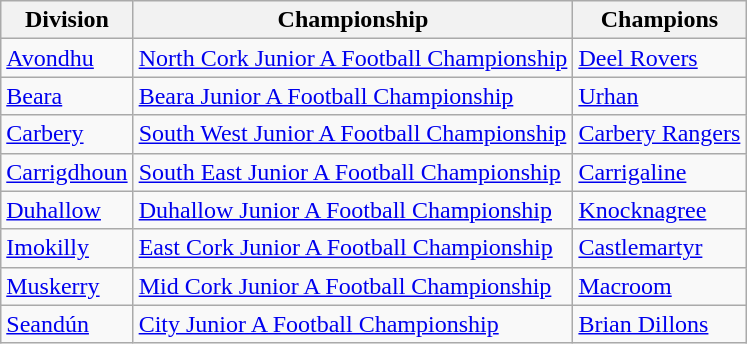<table class="wikitable">
<tr>
<th>Division</th>
<th>Championship</th>
<th>Champions</th>
</tr>
<tr>
<td><a href='#'>Avondhu</a></td>
<td><a href='#'>North Cork Junior A Football Championship</a></td>
<td><a href='#'>Deel Rovers</a></td>
</tr>
<tr>
<td><a href='#'>Beara</a></td>
<td><a href='#'>Beara Junior A Football Championship</a></td>
<td><a href='#'>Urhan</a></td>
</tr>
<tr>
<td><a href='#'>Carbery</a></td>
<td><a href='#'>South West Junior A Football Championship</a></td>
<td><a href='#'>Carbery Rangers</a></td>
</tr>
<tr>
<td><a href='#'>Carrigdhoun</a></td>
<td><a href='#'>South East Junior A Football Championship</a></td>
<td><a href='#'>Carrigaline</a></td>
</tr>
<tr>
<td><a href='#'>Duhallow</a></td>
<td><a href='#'>Duhallow Junior A Football Championship</a></td>
<td><a href='#'>Knocknagree</a></td>
</tr>
<tr>
<td><a href='#'>Imokilly</a></td>
<td><a href='#'>East Cork Junior A Football Championship</a></td>
<td><a href='#'>Castlemartyr</a></td>
</tr>
<tr>
<td><a href='#'>Muskerry</a></td>
<td><a href='#'>Mid Cork Junior A Football Championship</a></td>
<td><a href='#'>Macroom</a></td>
</tr>
<tr>
<td><a href='#'>Seandún</a></td>
<td><a href='#'>City Junior A Football Championship</a></td>
<td><a href='#'>Brian Dillons</a></td>
</tr>
</table>
